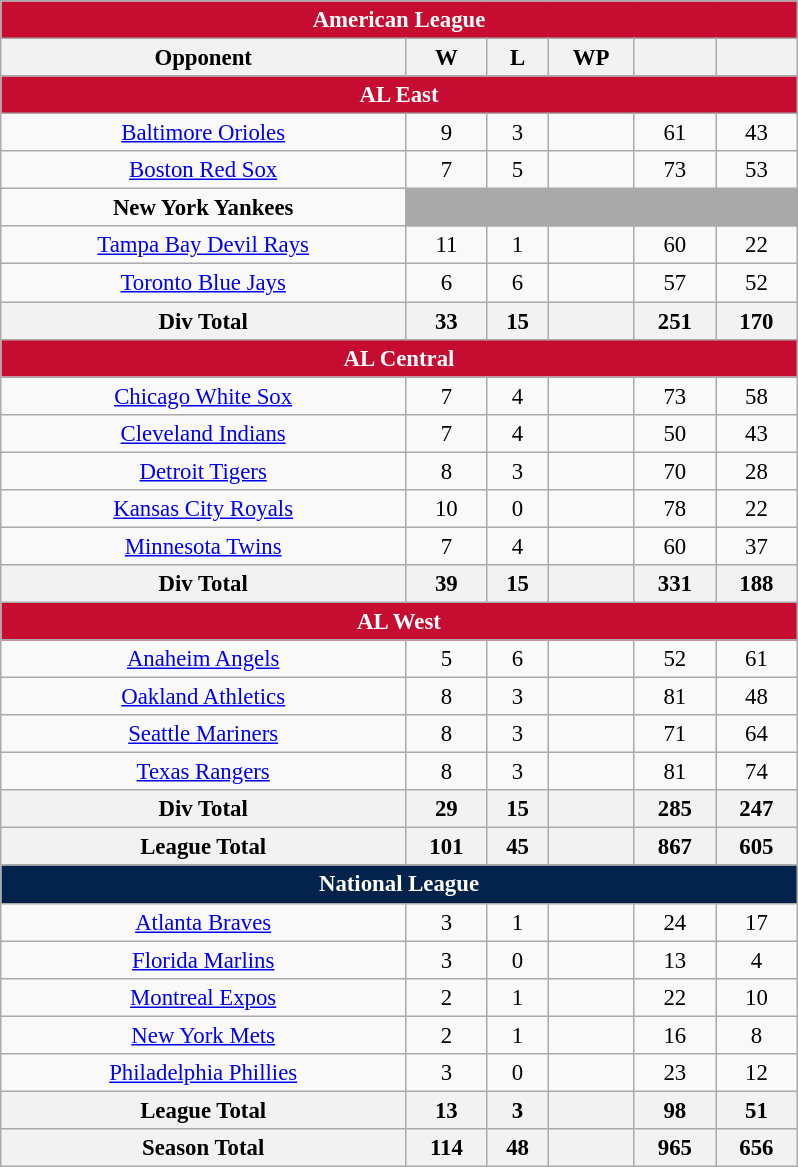<table class="wikitable" style="margin:1em auto; font-size:95%; text-align:center; width:35em;">
<tr>
<th colspan="7" style="background:#c60c30; color:#ffffff;">American League</th>
</tr>
<tr>
<th>Opponent</th>
<th>W</th>
<th>L</th>
<th>WP</th>
<th></th>
<th></th>
</tr>
<tr>
<th colspan="7" style="background:#c60c30; color:#ffffff;">AL East</th>
</tr>
<tr>
<td><a href='#'>Baltimore Orioles</a></td>
<td>9</td>
<td>3</td>
<td></td>
<td>61</td>
<td>43</td>
</tr>
<tr>
<td><a href='#'>Boston Red Sox</a></td>
<td>7</td>
<td>5</td>
<td></td>
<td>73</td>
<td>53</td>
</tr>
<tr>
<td><strong>New York Yankees</strong></td>
<td colspan=5 style="background:darkgray;"></td>
</tr>
<tr>
<td><a href='#'>Tampa Bay Devil Rays</a></td>
<td>11</td>
<td>1</td>
<td></td>
<td>60</td>
<td>22</td>
</tr>
<tr>
<td><a href='#'>Toronto Blue Jays</a></td>
<td>6</td>
<td>6</td>
<td></td>
<td>57</td>
<td>52</td>
</tr>
<tr>
<th>Div Total</th>
<th>33</th>
<th>15</th>
<th></th>
<th>251</th>
<th>170</th>
</tr>
<tr>
<th colspan="7" style="background:#c60c30; color:#ffffff;">AL Central</th>
</tr>
<tr>
<td><a href='#'>Chicago White Sox</a></td>
<td>7</td>
<td>4</td>
<td></td>
<td>73</td>
<td>58</td>
</tr>
<tr>
<td><a href='#'>Cleveland Indians</a></td>
<td>7</td>
<td>4</td>
<td></td>
<td>50</td>
<td>43</td>
</tr>
<tr>
<td><a href='#'>Detroit Tigers</a></td>
<td>8</td>
<td>3</td>
<td></td>
<td>70</td>
<td>28</td>
</tr>
<tr>
<td><a href='#'>Kansas City Royals</a></td>
<td>10</td>
<td>0</td>
<td></td>
<td>78</td>
<td>22</td>
</tr>
<tr>
<td><a href='#'>Minnesota Twins</a></td>
<td>7</td>
<td>4</td>
<td></td>
<td>60</td>
<td>37</td>
</tr>
<tr>
<th>Div Total</th>
<th>39</th>
<th>15</th>
<th></th>
<th>331</th>
<th>188</th>
</tr>
<tr>
<th colspan="7" style="background:#c60c30; color:#ffffff;">AL West</th>
</tr>
<tr>
<td><a href='#'>Anaheim Angels</a></td>
<td>5</td>
<td>6</td>
<td></td>
<td>52</td>
<td>61</td>
</tr>
<tr>
<td><a href='#'>Oakland Athletics</a></td>
<td>8</td>
<td>3</td>
<td></td>
<td>81</td>
<td>48</td>
</tr>
<tr>
<td><a href='#'>Seattle Mariners</a></td>
<td>8</td>
<td>3</td>
<td></td>
<td>71</td>
<td>64</td>
</tr>
<tr>
<td><a href='#'>Texas Rangers</a></td>
<td>8</td>
<td>3</td>
<td></td>
<td>81</td>
<td>74</td>
</tr>
<tr>
<th>Div Total</th>
<th>29</th>
<th>15</th>
<th></th>
<th>285</th>
<th>247</th>
</tr>
<tr>
<th>League Total</th>
<th>101</th>
<th>45</th>
<th></th>
<th>867</th>
<th>605</th>
</tr>
<tr>
<th colspan="7" style="background:#03224c; color:#ffffff;">National League</th>
</tr>
<tr>
<td><a href='#'>Atlanta Braves</a></td>
<td>3</td>
<td>1</td>
<td></td>
<td>24</td>
<td>17</td>
</tr>
<tr>
<td><a href='#'>Florida Marlins</a></td>
<td>3</td>
<td>0</td>
<td></td>
<td>13</td>
<td>4</td>
</tr>
<tr>
<td><a href='#'>Montreal Expos</a></td>
<td>2</td>
<td>1</td>
<td></td>
<td>22</td>
<td>10</td>
</tr>
<tr>
<td><a href='#'>New York Mets</a></td>
<td>2</td>
<td>1</td>
<td></td>
<td>16</td>
<td>8</td>
</tr>
<tr>
<td><a href='#'>Philadelphia Phillies</a></td>
<td>3</td>
<td>0</td>
<td></td>
<td>23</td>
<td>12</td>
</tr>
<tr>
<th>League Total</th>
<th>13</th>
<th>3</th>
<th></th>
<th>98</th>
<th>51</th>
</tr>
<tr>
<th>Season Total</th>
<th>114</th>
<th>48</th>
<th></th>
<th>965</th>
<th>656</th>
</tr>
</table>
